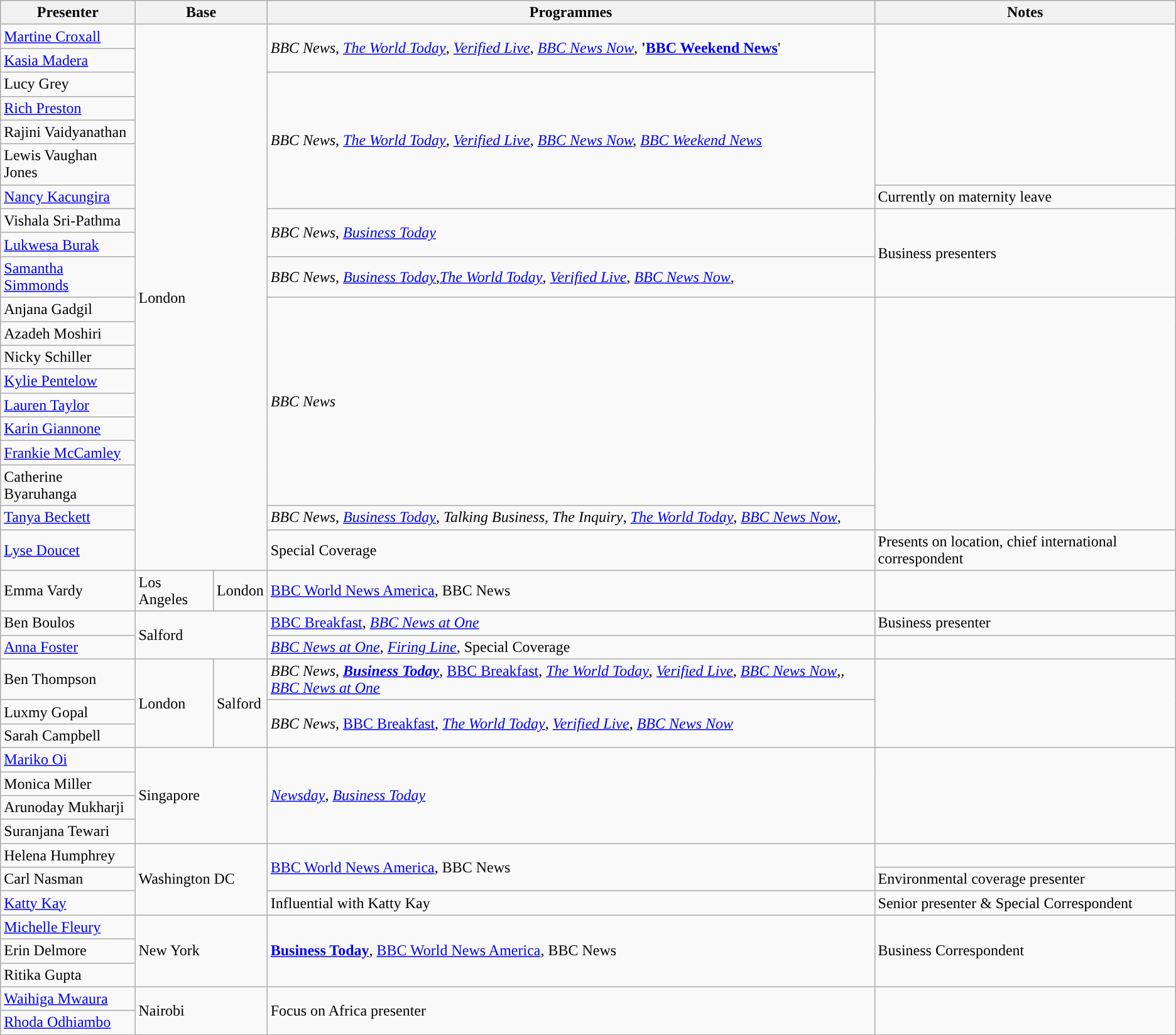<table class="wikitable">
<tr>
<th>Presenter</th>
<th colspan="2">Base</th>
<th>Programmes</th>
<th>Notes</th>
</tr>
<tr>
<td><a href='#'>Martine Croxall</a></td>
<td colspan="2" rowspan="20">London</td>
<td rowspan="2"><em>BBC News</em>, <em><a href='#'>The World Today</a></em>, <em><a href='#'>Verified Live</a></em>, <em><a href='#'>BBC News Now</a></em>, <strong>'<a href='#'>BBC Weekend News</a></strong>'</td>
<td rowspan="6"></td>
</tr>
<tr>
<td><a href='#'>Kasia Madera</a></td>
</tr>
<tr>
<td>Lucy Grey</td>
<td rowspan="5"><em>BBC News</em>, <em><a href='#'>The World Today</a></em>, <em><a href='#'>Verified Live</a></em>, <em><a href='#'>BBC News Now</a>, <a href='#'>BBC Weekend News</a></em></td>
</tr>
<tr>
<td><a href='#'>Rich Preston</a></td>
</tr>
<tr>
<td>Rajini Vaidyanathan</td>
</tr>
<tr>
<td>Lewis Vaughan Jones</td>
</tr>
<tr>
<td><a href='#'>Nancy Kacungira</a></td>
<td>Currently on maternity leave</td>
</tr>
<tr>
<td>Vishala Sri-Pathma</td>
<td rowspan="2"><em>BBC News</em>, <a href='#'><em>Business Today</em></a></td>
<td rowspan="3">Business presenters</td>
</tr>
<tr>
<td><a href='#'>Lukwesa Burak</a></td>
</tr>
<tr>
<td><a href='#'>Samantha Simmonds</a></td>
<td><em>BBC News</em>, <a href='#'><em>Business Today</em></a>,<em><a href='#'>The World Today</a></em>, <em><a href='#'>Verified Live</a></em>, <em><a href='#'>BBC News Now</a></em>,</td>
</tr>
<tr>
<td>Anjana Gadgil</td>
<td rowspan="8"><em>BBC News</em></td>
<td rowspan="9"></td>
</tr>
<tr>
<td>Azadeh Moshiri</td>
</tr>
<tr>
<td>Nicky Schiller</td>
</tr>
<tr>
<td><a href='#'>Kylie Pentelow</a></td>
</tr>
<tr>
<td><a href='#'>Lauren Taylor</a></td>
</tr>
<tr>
<td><a href='#'>Karin Giannone</a></td>
</tr>
<tr>
<td><a href='#'>Frankie McCamley</a></td>
</tr>
<tr>
<td>Catherine Byaruhanga</td>
</tr>
<tr>
<td><a href='#'>Tanya Beckett</a></td>
<td><em>BBC News</em>, <em><a href='#'>Business Today</a></em>, <em>Talking Business</em>, <em>The Inquiry</em>,  <em><a href='#'>The World Today</a></em>, <em><a href='#'>BBC News Now</a></em>,</td>
</tr>
<tr>
<td><a href='#'>Lyse Doucet</a></td>
<td>Special Coverage</td>
<td>Presents on location, chief international correspondent</td>
</tr>
<tr>
<td>Emma Vardy</td>
<td>Los Angeles</td>
<td>London</td>
<td><a href='#'>BBC World News America</a>, BBC News</td>
</tr>
<tr>
<td>Ben Boulos</td>
<td colspan="2" rowspan="2">Salford</td>
<td><a href='#'>BBC Breakfast</a>, <em><a href='#'>BBC News at One</a></em></td>
<td>Business presenter</td>
</tr>
<tr>
<td><a href='#'>Anna Foster</a></td>
<td><em><a href='#'>BBC News at One</a></em>, <a href='#'><em>Firing Line</em></a>, Special Coverage</td>
<td></td>
</tr>
<tr>
<td>Ben Thompson</td>
<td rowspan="3">London</td>
<td rowspan="3">Salford</td>
<td><em>BBC News</em>, <strong><em><a href='#'>Business Today</a></em></strong>, <a href='#'>BBC Breakfast</a>, <em><a href='#'>The World Today</a></em>, <em><a href='#'>Verified Live</a></em>, <em><a href='#'>BBC News Now</a></em>,, <em><a href='#'>BBC News at One</a></em></td>
<td rowspan="3"></td>
</tr>
<tr>
<td>Luxmy Gopal</td>
<td rowspan="2"><em>BBC News</em>,  <a href='#'>BBC Breakfast</a>, <em><a href='#'>The World Today</a></em>, <em><a href='#'>Verified Live</a></em>, <em><a href='#'>BBC News Now</a></em></td>
</tr>
<tr>
<td>Sarah Campbell</td>
</tr>
<tr>
<td><a href='#'>Mariko Oi</a></td>
<td colspan="2" rowspan="4">Singapore</td>
<td rowspan="4"><em><a href='#'>Newsday</a></em>, <em><a href='#'>Business Today</a></em></td>
<td rowspan="4"></td>
</tr>
<tr>
<td>Monica Miller</td>
</tr>
<tr>
<td>Arunoday Mukharji</td>
</tr>
<tr>
<td>Suranjana Tewari</td>
</tr>
<tr>
<td>Helena Humphrey</td>
<td colspan="2" rowspan="3">Washington DC</td>
<td rowspan="2"><a href='#'>BBC World News America</a>, BBC News</td>
<td></td>
</tr>
<tr>
<td>Carl Nasman</td>
<td>Environmental coverage presenter</td>
</tr>
<tr>
<td><a href='#'>Katty Kay</a></td>
<td>Influential with Katty Kay</td>
<td>Senior presenter & Special Correspondent</td>
</tr>
<tr>
<td><a href='#'>Michelle Fleury</a></td>
<td colspan="2" rowspan="3">New York</td>
<td rowspan="3"><strong><a href='#'>Business Today</a></strong>, <a href='#'>BBC World News America</a>, BBC News</td>
<td rowspan="3">Business Correspondent</td>
</tr>
<tr>
<td>Erin Delmore</td>
</tr>
<tr>
<td>Ritika Gupta</td>
</tr>
<tr>
<td><a href='#'>Waihiga Mwaura</a></td>
<td colspan="2" rowspan="2">Nairobi</td>
<td rowspan="2">Focus on Africa presenter</td>
</tr>
<tr>
<td><a href='#'>Rhoda Odhiambo</a></td>
</tr>
</table>
